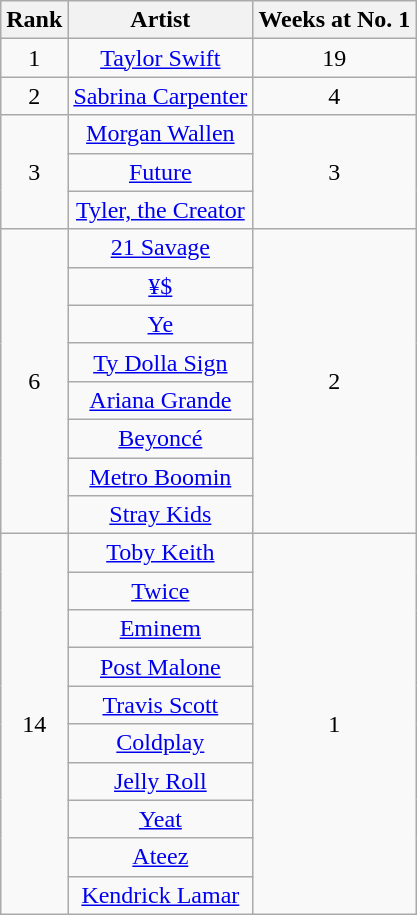<table class="wikitable plainrowheaders" style="text-align:center;">
<tr>
<th scope="col">Rank</th>
<th scope="col">Artist</th>
<th scope="col">Weeks at No. 1</th>
</tr>
<tr>
<td>1</td>
<td><a href='#'>Taylor Swift</a></td>
<td>19</td>
</tr>
<tr>
<td>2</td>
<td><a href='#'>Sabrina Carpenter</a></td>
<td>4</td>
</tr>
<tr>
<td rowspan="3">3</td>
<td><a href='#'>Morgan Wallen</a></td>
<td rowspan="3">3</td>
</tr>
<tr>
<td><a href='#'>Future</a></td>
</tr>
<tr>
<td><a href='#'>Tyler, the Creator</a></td>
</tr>
<tr>
<td rowspan="8">6</td>
<td><a href='#'>21 Savage</a></td>
<td rowspan="8">2</td>
</tr>
<tr>
<td><a href='#'>¥$</a></td>
</tr>
<tr>
<td><a href='#'>Ye</a></td>
</tr>
<tr>
<td><a href='#'>Ty Dolla Sign</a></td>
</tr>
<tr>
<td><a href='#'>Ariana Grande</a></td>
</tr>
<tr>
<td><a href='#'>Beyoncé</a></td>
</tr>
<tr>
<td><a href='#'>Metro Boomin</a></td>
</tr>
<tr>
<td><a href='#'>Stray Kids</a></td>
</tr>
<tr>
<td rowspan="10">14</td>
<td><a href='#'>Toby Keith</a></td>
<td rowspan="10">1</td>
</tr>
<tr>
<td><a href='#'>Twice</a></td>
</tr>
<tr>
<td><a href='#'>Eminem</a></td>
</tr>
<tr>
<td><a href='#'>Post Malone</a></td>
</tr>
<tr>
<td><a href='#'>Travis Scott</a></td>
</tr>
<tr>
<td><a href='#'>Coldplay</a></td>
</tr>
<tr>
<td><a href='#'>Jelly Roll</a></td>
</tr>
<tr>
<td><a href='#'>Yeat</a></td>
</tr>
<tr>
<td><a href='#'>Ateez</a></td>
</tr>
<tr>
<td><a href='#'>Kendrick Lamar</a></td>
</tr>
</table>
